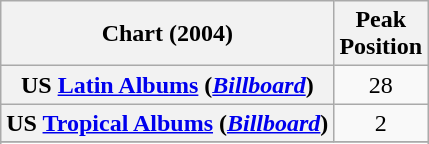<table class="wikitable plainrowheaders" style="text-align:center;">
<tr>
<th scope="col">Chart (2004)</th>
<th scope="col">Peak <br> Position</th>
</tr>
<tr>
<th scope="row">US <a href='#'>Latin Albums</a> (<em><a href='#'>Billboard</a></em>)</th>
<td style="text-align:center;">28</td>
</tr>
<tr>
<th scope="row">US <a href='#'>Tropical Albums</a> (<em><a href='#'>Billboard</a></em>)</th>
<td style="text-align:center;">2</td>
</tr>
<tr>
</tr>
<tr>
</tr>
</table>
